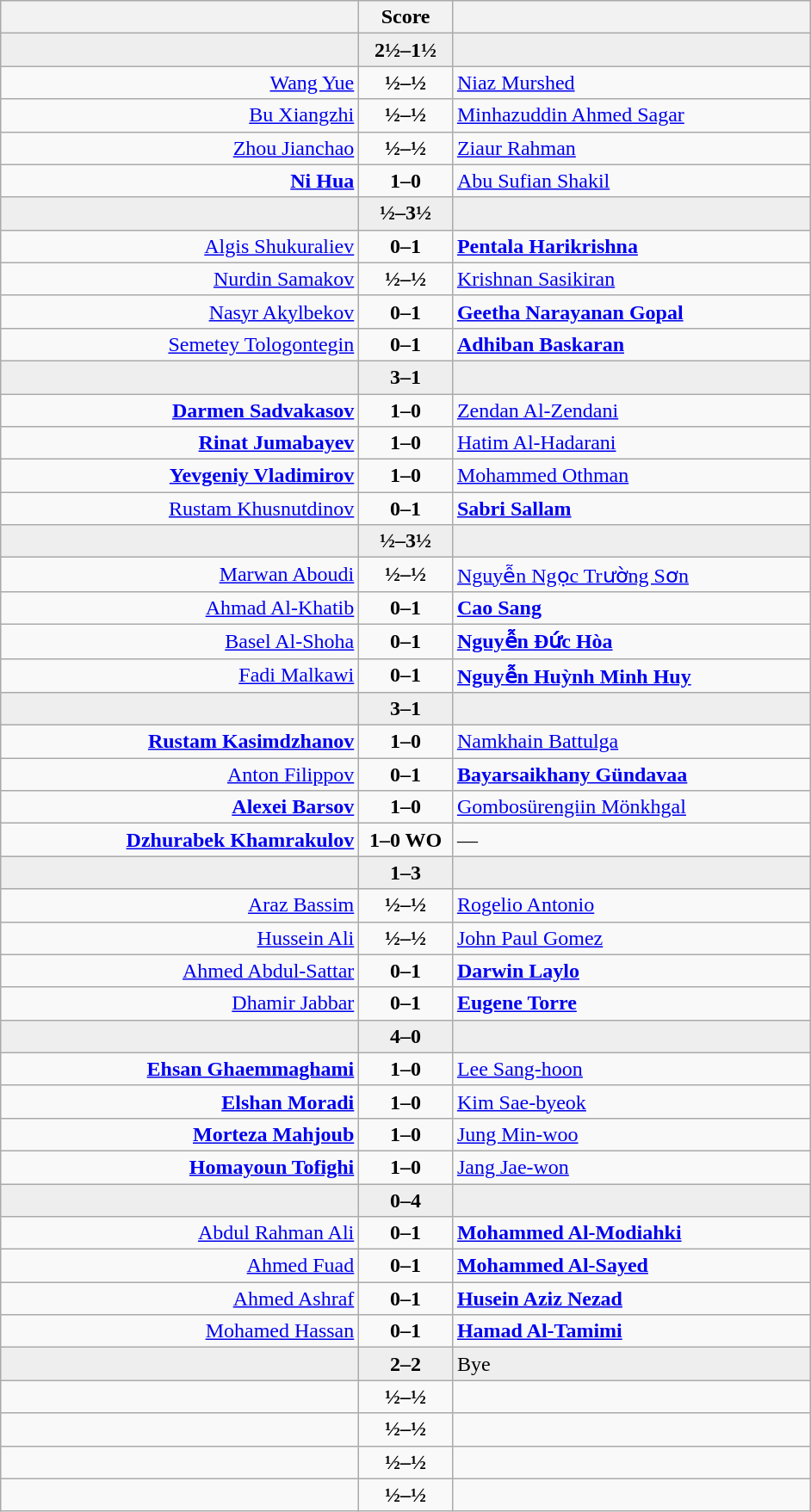<table class="wikitable" style="text-align: center;">
<tr>
<th align="right" width="270"></th>
<th width="65">Score</th>
<th align="left" width="270"></th>
</tr>
<tr style="background:#eeeeee;">
<td align=right><strong></strong></td>
<td align=center><strong>2½–1½</strong></td>
<td align=left></td>
</tr>
<tr>
<td align=right><a href='#'>Wang Yue</a></td>
<td align=center><strong>½–½</strong></td>
<td align=left><a href='#'>Niaz Murshed</a></td>
</tr>
<tr>
<td align=right><a href='#'>Bu Xiangzhi</a></td>
<td align=center><strong>½–½</strong></td>
<td align=left><a href='#'>Minhazuddin Ahmed Sagar</a></td>
</tr>
<tr>
<td align=right><a href='#'>Zhou Jianchao</a></td>
<td align=center><strong>½–½</strong></td>
<td align=left><a href='#'>Ziaur Rahman</a></td>
</tr>
<tr>
<td align=right><strong><a href='#'>Ni Hua</a></strong></td>
<td align=center><strong>1–0</strong></td>
<td align=left><a href='#'>Abu Sufian Shakil</a></td>
</tr>
<tr style="background:#eeeeee;">
<td align=right></td>
<td align=center><strong>½–3½</strong></td>
<td align=left><strong></strong></td>
</tr>
<tr>
<td align=right><a href='#'>Algis Shukuraliev</a></td>
<td align=center><strong>0–1</strong></td>
<td align=left><strong><a href='#'>Pentala Harikrishna</a></strong></td>
</tr>
<tr>
<td align=right><a href='#'>Nurdin Samakov</a></td>
<td align=center><strong>½–½</strong></td>
<td align=left><a href='#'>Krishnan Sasikiran</a></td>
</tr>
<tr>
<td align=right><a href='#'>Nasyr Akylbekov</a></td>
<td align=center><strong>0–1</strong></td>
<td align=left><strong><a href='#'>Geetha Narayanan Gopal</a></strong></td>
</tr>
<tr>
<td align=right><a href='#'>Semetey Tologontegin</a></td>
<td align=center><strong>0–1</strong></td>
<td align=left><strong><a href='#'>Adhiban Baskaran</a></strong></td>
</tr>
<tr style="background:#eeeeee;">
<td align=right><strong></strong></td>
<td align=center><strong>3–1</strong></td>
<td align=left></td>
</tr>
<tr>
<td align=right><strong><a href='#'>Darmen Sadvakasov</a></strong></td>
<td align=center><strong>1–0</strong></td>
<td align=left><a href='#'>Zendan Al-Zendani</a></td>
</tr>
<tr>
<td align=right><strong><a href='#'>Rinat Jumabayev</a></strong></td>
<td align=center><strong>1–0</strong></td>
<td align=left><a href='#'>Hatim Al-Hadarani</a></td>
</tr>
<tr>
<td align=right><strong><a href='#'>Yevgeniy Vladimirov</a></strong></td>
<td align=center><strong>1–0</strong></td>
<td align=left><a href='#'>Mohammed Othman</a></td>
</tr>
<tr>
<td align=right><a href='#'>Rustam Khusnutdinov</a></td>
<td align=center><strong>0–1</strong></td>
<td align=left><strong><a href='#'>Sabri Sallam</a></strong></td>
</tr>
<tr style="background:#eeeeee;">
<td align=right></td>
<td align=center><strong>½–3½</strong></td>
<td align=left><strong></strong></td>
</tr>
<tr>
<td align=right><a href='#'>Marwan Aboudi</a></td>
<td align=center><strong>½–½</strong></td>
<td align=left><a href='#'>Nguyễn Ngọc Trường Sơn</a></td>
</tr>
<tr>
<td align=right><a href='#'>Ahmad Al-Khatib</a></td>
<td align=center><strong>0–1</strong></td>
<td align=left><strong><a href='#'>Cao Sang</a></strong></td>
</tr>
<tr>
<td align=right><a href='#'>Basel Al-Shoha</a></td>
<td align=center><strong>0–1</strong></td>
<td align=left><strong><a href='#'>Nguyễn Đức Hòa</a></strong></td>
</tr>
<tr>
<td align=right><a href='#'>Fadi Malkawi</a></td>
<td align=center><strong>0–1</strong></td>
<td align=left><strong><a href='#'>Nguyễn Huỳnh Minh Huy</a></strong></td>
</tr>
<tr style="background:#eeeeee;">
<td align=right><strong></strong></td>
<td align=center><strong>3–1</strong></td>
<td align=left></td>
</tr>
<tr>
<td align=right><strong><a href='#'>Rustam Kasimdzhanov</a></strong></td>
<td align=center><strong>1–0</strong></td>
<td align=left><a href='#'>Namkhain Battulga</a></td>
</tr>
<tr>
<td align=right><a href='#'>Anton Filippov</a></td>
<td align=center><strong>0–1</strong></td>
<td align=left><strong><a href='#'>Bayarsaikhany Gündavaa</a></strong></td>
</tr>
<tr>
<td align=right><strong><a href='#'>Alexei Barsov</a></strong></td>
<td align=center><strong>1–0</strong></td>
<td align=left><a href='#'>Gombosürengiin Mönkhgal</a></td>
</tr>
<tr>
<td align=right><strong><a href='#'>Dzhurabek Khamrakulov</a></strong></td>
<td align=center><strong>1–0 WO</strong></td>
<td align=left>—</td>
</tr>
<tr style="background:#eeeeee;">
<td align=right></td>
<td align=center><strong>1–3</strong></td>
<td align=left><strong></strong></td>
</tr>
<tr>
<td align=right><a href='#'>Araz Bassim</a></td>
<td align=center><strong>½–½</strong></td>
<td align=left><a href='#'>Rogelio Antonio</a></td>
</tr>
<tr>
<td align=right><a href='#'>Hussein Ali</a></td>
<td align=center><strong>½–½</strong></td>
<td align=left><a href='#'>John Paul Gomez</a></td>
</tr>
<tr>
<td align=right><a href='#'>Ahmed Abdul-Sattar</a></td>
<td align=center><strong>0–1</strong></td>
<td align=left><strong><a href='#'>Darwin Laylo</a></strong></td>
</tr>
<tr>
<td align=right><a href='#'>Dhamir Jabbar</a></td>
<td align=center><strong>0–1</strong></td>
<td align=left><strong><a href='#'>Eugene Torre</a></strong></td>
</tr>
<tr style="background:#eeeeee;">
<td align=right><strong></strong></td>
<td align=center><strong>4–0</strong></td>
<td align=left></td>
</tr>
<tr>
<td align=right><strong><a href='#'>Ehsan Ghaemmaghami</a></strong></td>
<td align=center><strong>1–0</strong></td>
<td align=left><a href='#'>Lee Sang-hoon</a></td>
</tr>
<tr>
<td align=right><strong><a href='#'>Elshan Moradi</a></strong></td>
<td align=center><strong>1–0</strong></td>
<td align=left><a href='#'>Kim Sae-byeok</a></td>
</tr>
<tr>
<td align=right><strong><a href='#'>Morteza Mahjoub</a></strong></td>
<td align=center><strong>1–0</strong></td>
<td align=left><a href='#'>Jung Min-woo</a></td>
</tr>
<tr>
<td align=right><strong><a href='#'>Homayoun Tofighi</a></strong></td>
<td align=center><strong>1–0</strong></td>
<td align=left><a href='#'>Jang Jae-won</a></td>
</tr>
<tr style="background:#eeeeee;">
<td align=right></td>
<td align=center><strong>0–4</strong></td>
<td align=left><strong></strong></td>
</tr>
<tr>
<td align=right><a href='#'>Abdul Rahman Ali</a></td>
<td align=center><strong>0–1</strong></td>
<td align=left><strong><a href='#'>Mohammed Al-Modiahki</a></strong></td>
</tr>
<tr>
<td align=right><a href='#'>Ahmed Fuad</a></td>
<td align=center><strong>0–1</strong></td>
<td align=left><strong><a href='#'>Mohammed Al-Sayed</a></strong></td>
</tr>
<tr>
<td align=right><a href='#'>Ahmed Ashraf</a></td>
<td align=center><strong>0–1</strong></td>
<td align=left><strong><a href='#'>Husein Aziz Nezad</a></strong></td>
</tr>
<tr>
<td align=right><a href='#'>Mohamed Hassan</a></td>
<td align=center><strong>0–1</strong></td>
<td align=left><strong><a href='#'>Hamad Al-Tamimi</a></strong></td>
</tr>
<tr style="background:#eeeeee;">
<td align=right></td>
<td align=center><strong>2–2</strong></td>
<td align=left>Bye</td>
</tr>
<tr>
<td align=right></td>
<td align=center><strong>½–½</strong></td>
<td align=left></td>
</tr>
<tr>
<td align=right></td>
<td align=center><strong>½–½</strong></td>
<td align=left></td>
</tr>
<tr>
<td align=right></td>
<td align=center><strong>½–½</strong></td>
<td align=left></td>
</tr>
<tr>
<td align=right></td>
<td align=center><strong>½–½</strong></td>
<td align=left></td>
</tr>
</table>
